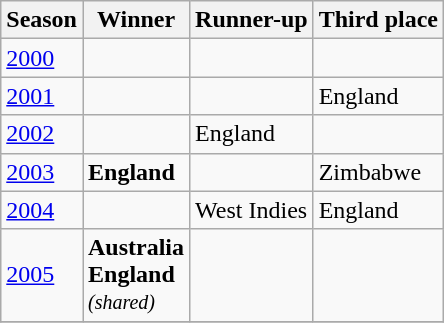<table class="wikitable" >
<tr>
<th>Season</th>
<th>Winner</th>
<th>Runner-up</th>
<th>Third place</th>
</tr>
<tr>
<td><a href='#'>2000</a></td>
<td><strong></strong></td>
<td></td>
<td></td>
</tr>
<tr>
<td><a href='#'>2001</a></td>
<td><strong></strong></td>
<td></td>
<td> England</td>
</tr>
<tr>
<td><a href='#'>2002</a></td>
<td><strong></strong></td>
<td> England</td>
<td></td>
</tr>
<tr>
<td><a href='#'>2003</a></td>
<td> <strong>England</strong></td>
<td></td>
<td> Zimbabwe</td>
</tr>
<tr>
<td><a href='#'>2004</a></td>
<td><strong></strong></td>
<td> West Indies</td>
<td> England</td>
</tr>
<tr>
<td><a href='#'>2005</a></td>
<td> <strong>Australia</strong><br> <strong>England</strong><br><small><em>(shared)</em></small></td>
<td></td>
<td></td>
</tr>
<tr>
</tr>
</table>
